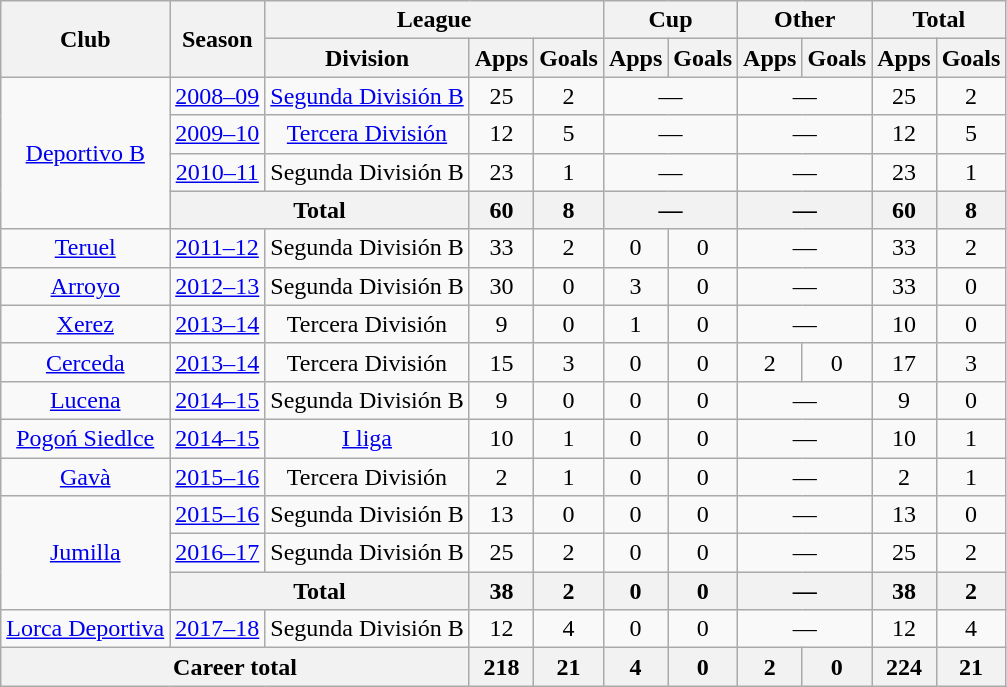<table class="wikitable" style="text-align: center;">
<tr>
<th rowspan="2">Club</th>
<th rowspan="2">Season</th>
<th colspan="3">League</th>
<th colspan="2">Cup</th>
<th colspan="2">Other</th>
<th colspan="2">Total</th>
</tr>
<tr>
<th>Division</th>
<th>Apps</th>
<th>Goals</th>
<th>Apps</th>
<th>Goals</th>
<th>Apps</th>
<th>Goals</th>
<th>Apps</th>
<th>Goals</th>
</tr>
<tr>
<td rowspan="4"><a href='#'>Deportivo B</a></td>
<td><a href='#'>2008–09</a></td>
<td><a href='#'>Segunda División B</a></td>
<td>25</td>
<td>2</td>
<td colspan="2">—</td>
<td colspan="2">—</td>
<td>25</td>
<td>2</td>
</tr>
<tr>
<td><a href='#'>2009–10</a></td>
<td><a href='#'>Tercera División</a></td>
<td>12</td>
<td>5</td>
<td colspan="2">—</td>
<td colspan="2">—</td>
<td>12</td>
<td>5</td>
</tr>
<tr>
<td><a href='#'>2010–11</a></td>
<td>Segunda División B</td>
<td>23</td>
<td>1</td>
<td colspan="2">—</td>
<td colspan="2">—</td>
<td>23</td>
<td>1</td>
</tr>
<tr>
<th colspan="2">Total</th>
<th>60</th>
<th>8</th>
<th colspan="2">—</th>
<th colspan="2">—</th>
<th>60</th>
<th>8</th>
</tr>
<tr>
<td rowspan="1"><a href='#'>Teruel</a></td>
<td><a href='#'>2011–12</a></td>
<td>Segunda División B</td>
<td>33</td>
<td>2</td>
<td>0</td>
<td>0</td>
<td colspan="2">—</td>
<td>33</td>
<td>2</td>
</tr>
<tr>
<td rowspan="1"><a href='#'>Arroyo</a></td>
<td><a href='#'>2012–13</a></td>
<td>Segunda División B</td>
<td>30</td>
<td>0</td>
<td>3</td>
<td>0</td>
<td colspan="2">—</td>
<td>33</td>
<td>0</td>
</tr>
<tr>
<td rowspan="1"><a href='#'>Xerez</a></td>
<td><a href='#'>2013–14</a></td>
<td>Tercera División</td>
<td>9</td>
<td>0</td>
<td>1</td>
<td>0</td>
<td colspan="2">—</td>
<td>10</td>
<td>0</td>
</tr>
<tr>
<td rowspan="1"><a href='#'>Cerceda</a></td>
<td><a href='#'>2013–14</a></td>
<td>Tercera División</td>
<td>15</td>
<td>3</td>
<td>0</td>
<td>0</td>
<td>2</td>
<td>0</td>
<td>17</td>
<td>3</td>
</tr>
<tr>
<td rowspan="1"><a href='#'>Lucena</a></td>
<td><a href='#'>2014–15</a></td>
<td>Segunda División B</td>
<td>9</td>
<td>0</td>
<td>0</td>
<td>0</td>
<td colspan="2">—</td>
<td>9</td>
<td>0</td>
</tr>
<tr>
<td rowspan="1"><a href='#'>Pogoń Siedlce</a></td>
<td><a href='#'>2014–15</a></td>
<td><a href='#'>I liga</a></td>
<td>10</td>
<td>1</td>
<td>0</td>
<td>0</td>
<td colspan="2">—</td>
<td>10</td>
<td>1</td>
</tr>
<tr>
<td><a href='#'>Gavà</a></td>
<td><a href='#'>2015–16</a></td>
<td>Tercera División</td>
<td>2</td>
<td>1</td>
<td>0</td>
<td>0</td>
<td colspan="2">—</td>
<td>2</td>
<td>1</td>
</tr>
<tr>
<td rowspan="3"><a href='#'>Jumilla</a></td>
<td><a href='#'>2015–16</a></td>
<td>Segunda División B</td>
<td>13</td>
<td>0</td>
<td>0</td>
<td>0</td>
<td colspan="2">—</td>
<td>13</td>
<td>0</td>
</tr>
<tr>
<td><a href='#'>2016–17</a></td>
<td>Segunda División B</td>
<td>25</td>
<td>2</td>
<td>0</td>
<td>0</td>
<td colspan="2">—</td>
<td>25</td>
<td>2</td>
</tr>
<tr>
<th colspan="2">Total</th>
<th>38</th>
<th>2</th>
<th>0</th>
<th>0</th>
<th colspan="2">—</th>
<th>38</th>
<th>2</th>
</tr>
<tr>
<td><a href='#'>Lorca Deportiva</a></td>
<td><a href='#'>2017–18</a></td>
<td>Segunda División B</td>
<td>12</td>
<td>4</td>
<td>0</td>
<td>0</td>
<td colspan="2">—</td>
<td>12</td>
<td>4</td>
</tr>
<tr>
<th colspan="3">Career total</th>
<th>218</th>
<th>21</th>
<th>4</th>
<th>0</th>
<th>2</th>
<th>0</th>
<th>224</th>
<th>21</th>
</tr>
</table>
